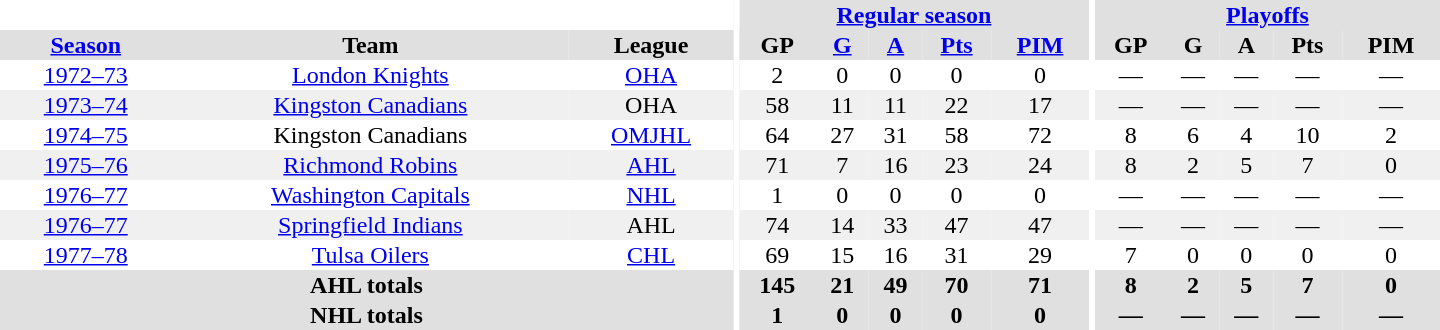<table border="0" cellpadding="1" cellspacing="0" style="text-align:center; width:60em">
<tr bgcolor="#e0e0e0">
<th colspan="3" bgcolor="#ffffff"></th>
<th rowspan="100" bgcolor="#ffffff"></th>
<th colspan="5"><a href='#'>Regular season</a></th>
<th rowspan="100" bgcolor="#ffffff"></th>
<th colspan="5"><a href='#'>Playoffs</a></th>
</tr>
<tr bgcolor="#e0e0e0">
<th><a href='#'>Season</a></th>
<th>Team</th>
<th>League</th>
<th>GP</th>
<th><a href='#'>G</a></th>
<th><a href='#'>A</a></th>
<th><a href='#'>Pts</a></th>
<th><a href='#'>PIM</a></th>
<th>GP</th>
<th>G</th>
<th>A</th>
<th>Pts</th>
<th>PIM</th>
</tr>
<tr>
<td><a href='#'>1972–73</a></td>
<td><a href='#'>London Knights</a></td>
<td><a href='#'>OHA</a></td>
<td>2</td>
<td>0</td>
<td>0</td>
<td>0</td>
<td>0</td>
<td>—</td>
<td>—</td>
<td>—</td>
<td>—</td>
<td>—</td>
</tr>
<tr bgcolor="#f0f0f0">
<td><a href='#'>1973–74</a></td>
<td><a href='#'>Kingston Canadians</a></td>
<td>OHA</td>
<td>58</td>
<td>11</td>
<td>11</td>
<td>22</td>
<td>17</td>
<td>—</td>
<td>—</td>
<td>—</td>
<td>—</td>
<td>—</td>
</tr>
<tr>
<td><a href='#'>1974–75</a></td>
<td>Kingston Canadians</td>
<td><a href='#'>OMJHL</a></td>
<td>64</td>
<td>27</td>
<td>31</td>
<td>58</td>
<td>72</td>
<td>8</td>
<td>6</td>
<td>4</td>
<td>10</td>
<td>2</td>
</tr>
<tr bgcolor="#f0f0f0">
<td><a href='#'>1975–76</a></td>
<td><a href='#'>Richmond Robins</a></td>
<td><a href='#'>AHL</a></td>
<td>71</td>
<td>7</td>
<td>16</td>
<td>23</td>
<td>24</td>
<td>8</td>
<td>2</td>
<td>5</td>
<td>7</td>
<td>0</td>
</tr>
<tr>
<td><a href='#'>1976–77</a></td>
<td><a href='#'>Washington Capitals</a></td>
<td><a href='#'>NHL</a></td>
<td>1</td>
<td>0</td>
<td>0</td>
<td>0</td>
<td>0</td>
<td>—</td>
<td>—</td>
<td>—</td>
<td>—</td>
<td>—</td>
</tr>
<tr bgcolor="#f0f0f0">
<td><a href='#'>1976–77</a></td>
<td><a href='#'>Springfield Indians</a></td>
<td>AHL</td>
<td>74</td>
<td>14</td>
<td>33</td>
<td>47</td>
<td>47</td>
<td>—</td>
<td>—</td>
<td>—</td>
<td>—</td>
<td>—</td>
</tr>
<tr>
<td><a href='#'>1977–78</a></td>
<td><a href='#'>Tulsa Oilers</a></td>
<td><a href='#'>CHL</a></td>
<td>69</td>
<td>15</td>
<td>16</td>
<td>31</td>
<td>29</td>
<td>7</td>
<td>0</td>
<td>0</td>
<td>0</td>
<td>0</td>
</tr>
<tr bgcolor="#e0e0e0">
<th colspan="3">AHL totals</th>
<th>145</th>
<th>21</th>
<th>49</th>
<th>70</th>
<th>71</th>
<th>8</th>
<th>2</th>
<th>5</th>
<th>7</th>
<th>0</th>
</tr>
<tr bgcolor="#e0e0e0">
<th colspan="3">NHL totals</th>
<th>1</th>
<th>0</th>
<th>0</th>
<th>0</th>
<th>0</th>
<th>—</th>
<th>—</th>
<th>—</th>
<th>—</th>
<th>—</th>
</tr>
</table>
